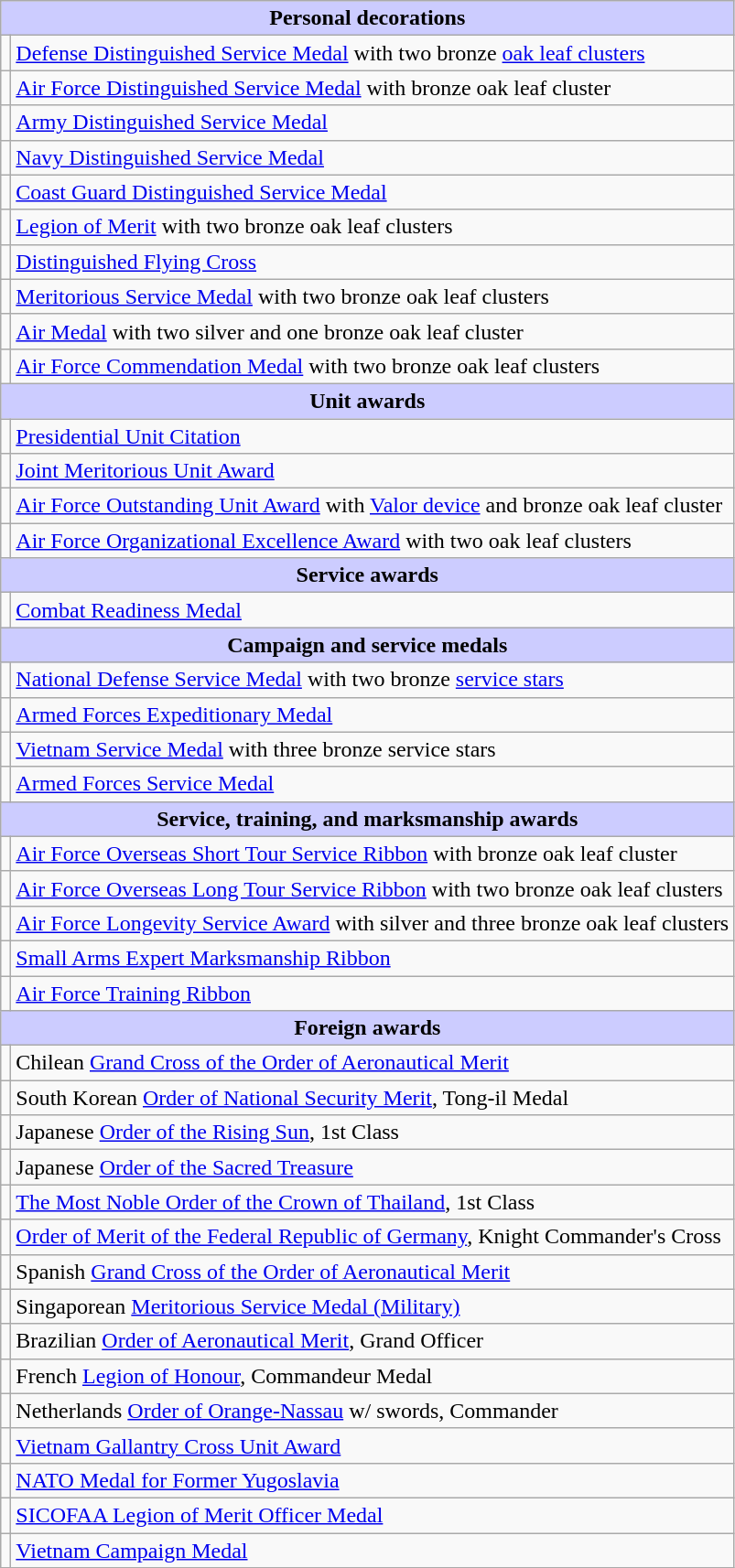<table class="wikitable">
<tr style="background:#ccf; text-align:center;">
<td colspan="2"><strong>Personal decorations</strong></td>
</tr>
<tr>
<td></td>
<td><a href='#'>Defense Distinguished Service Medal</a> with two bronze <a href='#'>oak leaf clusters</a></td>
</tr>
<tr>
<td></td>
<td><a href='#'>Air Force Distinguished Service Medal</a> with bronze oak leaf cluster</td>
</tr>
<tr>
<td></td>
<td><a href='#'>Army Distinguished Service Medal</a></td>
</tr>
<tr>
<td></td>
<td><a href='#'>Navy Distinguished Service Medal</a></td>
</tr>
<tr>
<td></td>
<td><a href='#'>Coast Guard Distinguished Service Medal</a></td>
</tr>
<tr>
<td></td>
<td><a href='#'>Legion of Merit</a> with two bronze oak leaf clusters</td>
</tr>
<tr>
<td></td>
<td><a href='#'>Distinguished Flying Cross</a></td>
</tr>
<tr>
<td></td>
<td><a href='#'>Meritorious Service Medal</a> with two bronze oak leaf clusters</td>
</tr>
<tr>
<td></td>
<td><a href='#'>Air Medal</a> with two silver and one bronze oak leaf cluster</td>
</tr>
<tr>
<td></td>
<td><a href='#'>Air Force Commendation Medal</a> with two bronze oak leaf clusters</td>
</tr>
<tr style="background:#ccf; text-align:center;">
<td colspan="2"><strong>Unit awards</strong></td>
</tr>
<tr>
<td></td>
<td><a href='#'>Presidential Unit Citation</a></td>
</tr>
<tr>
<td></td>
<td><a href='#'>Joint Meritorious Unit Award</a></td>
</tr>
<tr>
<td></td>
<td><a href='#'>Air Force Outstanding Unit Award</a> with <a href='#'>Valor device</a> and bronze oak leaf cluster</td>
</tr>
<tr>
<td></td>
<td><a href='#'>Air Force Organizational Excellence Award</a> with two oak leaf clusters</td>
</tr>
<tr style="background:#ccf; text-align:center;">
<td colspan="2"><strong>Service awards</strong></td>
</tr>
<tr>
<td></td>
<td><a href='#'>Combat Readiness Medal</a></td>
</tr>
<tr style="background:#ccf; text-align:center;">
<td colspan="2"><strong>Campaign and service medals</strong></td>
</tr>
<tr>
<td></td>
<td><a href='#'>National Defense Service Medal</a> with two bronze <a href='#'>service stars</a></td>
</tr>
<tr>
<td></td>
<td><a href='#'>Armed Forces Expeditionary Medal</a></td>
</tr>
<tr>
<td></td>
<td><a href='#'>Vietnam Service Medal</a> with three bronze service stars</td>
</tr>
<tr>
<td></td>
<td><a href='#'>Armed Forces Service Medal</a></td>
</tr>
<tr style="background:#ccf; text-align:center;">
<td colspan="2"><strong>Service, training, and marksmanship awards</strong></td>
</tr>
<tr>
<td></td>
<td><a href='#'>Air Force Overseas Short Tour Service Ribbon</a> with bronze oak leaf cluster</td>
</tr>
<tr>
<td></td>
<td><a href='#'>Air Force Overseas Long Tour Service Ribbon</a> with two bronze oak leaf clusters</td>
</tr>
<tr>
<td></td>
<td><a href='#'>Air Force Longevity Service Award</a> with silver and three bronze oak leaf clusters</td>
</tr>
<tr>
<td></td>
<td><a href='#'>Small Arms Expert Marksmanship Ribbon</a></td>
</tr>
<tr>
<td></td>
<td><a href='#'>Air Force Training Ribbon</a></td>
</tr>
<tr style="background:#ccf; text-align:center;">
<td colspan="2"><strong>Foreign awards</strong></td>
</tr>
<tr>
<td></td>
<td>Chilean <a href='#'>Grand Cross of the Order of Aeronautical Merit</a></td>
</tr>
<tr>
<td></td>
<td>South Korean <a href='#'>Order of National Security Merit</a>, Tong-il Medal</td>
</tr>
<tr>
<td></td>
<td>Japanese <a href='#'>Order of the Rising Sun</a>, 1st Class</td>
</tr>
<tr>
<td></td>
<td>Japanese <a href='#'>Order of the Sacred Treasure</a></td>
</tr>
<tr>
<td></td>
<td><a href='#'>The Most Noble Order of the Crown of Thailand</a>, 1st Class</td>
</tr>
<tr>
<td></td>
<td><a href='#'>Order of Merit of the Federal Republic of Germany</a>, Knight Commander's Cross</td>
</tr>
<tr>
<td></td>
<td>Spanish <a href='#'>Grand Cross of the Order of Aeronautical Merit</a></td>
</tr>
<tr>
<td></td>
<td>Singaporean <a href='#'>Meritorious Service Medal (Military)</a></td>
</tr>
<tr>
<td></td>
<td>Brazilian <a href='#'>Order of Aeronautical Merit</a>, Grand Officer</td>
</tr>
<tr>
<td></td>
<td>French <a href='#'>Legion of Honour</a>, Commandeur Medal</td>
</tr>
<tr>
<td></td>
<td>Netherlands <a href='#'>Order of Orange-Nassau</a> w/ swords, Commander</td>
</tr>
<tr>
<td></td>
<td><a href='#'>Vietnam Gallantry Cross Unit Award</a></td>
</tr>
<tr>
<td></td>
<td><a href='#'>NATO Medal for Former Yugoslavia</a></td>
</tr>
<tr>
<td></td>
<td><a href='#'>SICOFAA Legion of Merit Officer Medal</a></td>
</tr>
<tr>
<td></td>
<td><a href='#'>Vietnam Campaign Medal</a></td>
</tr>
</table>
